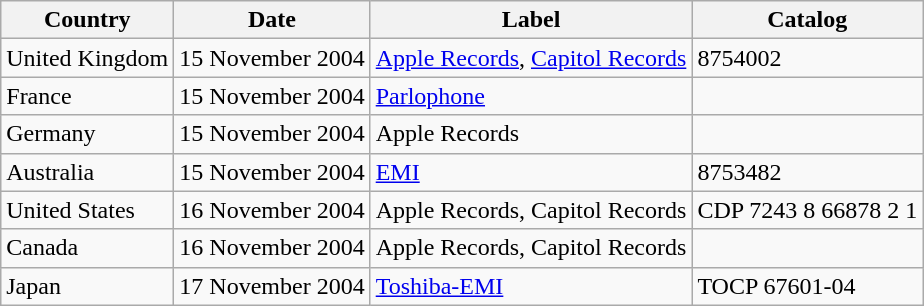<table class="wikitable">
<tr>
<th>Country</th>
<th>Date</th>
<th>Label</th>
<th>Catalog</th>
</tr>
<tr>
<td>United Kingdom</td>
<td>15 November 2004</td>
<td><a href='#'>Apple Records</a>, <a href='#'>Capitol Records</a></td>
<td>8754002</td>
</tr>
<tr>
<td>France</td>
<td>15 November 2004</td>
<td><a href='#'>Parlophone</a></td>
<td></td>
</tr>
<tr>
<td>Germany</td>
<td>15 November 2004</td>
<td>Apple Records</td>
<td></td>
</tr>
<tr>
<td>Australia</td>
<td>15 November 2004</td>
<td><a href='#'>EMI</a></td>
<td>8753482</td>
</tr>
<tr>
<td>United States</td>
<td>16 November 2004</td>
<td>Apple Records, Capitol Records</td>
<td>CDP 7243 8 66878 2 1</td>
</tr>
<tr>
<td>Canada</td>
<td>16 November 2004</td>
<td>Apple Records, Capitol Records</td>
<td></td>
</tr>
<tr>
<td>Japan</td>
<td>17 November 2004</td>
<td><a href='#'>Toshiba-EMI</a></td>
<td>TOCP 67601-04</td>
</tr>
</table>
